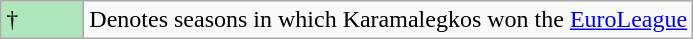<table class="wikitable">
<tr>
<td style="background:#AFE6BA; width:3em;">†</td>
<td>Denotes seasons in which Karamalegkos won the <a href='#'>EuroLeague</a></td>
</tr>
</table>
